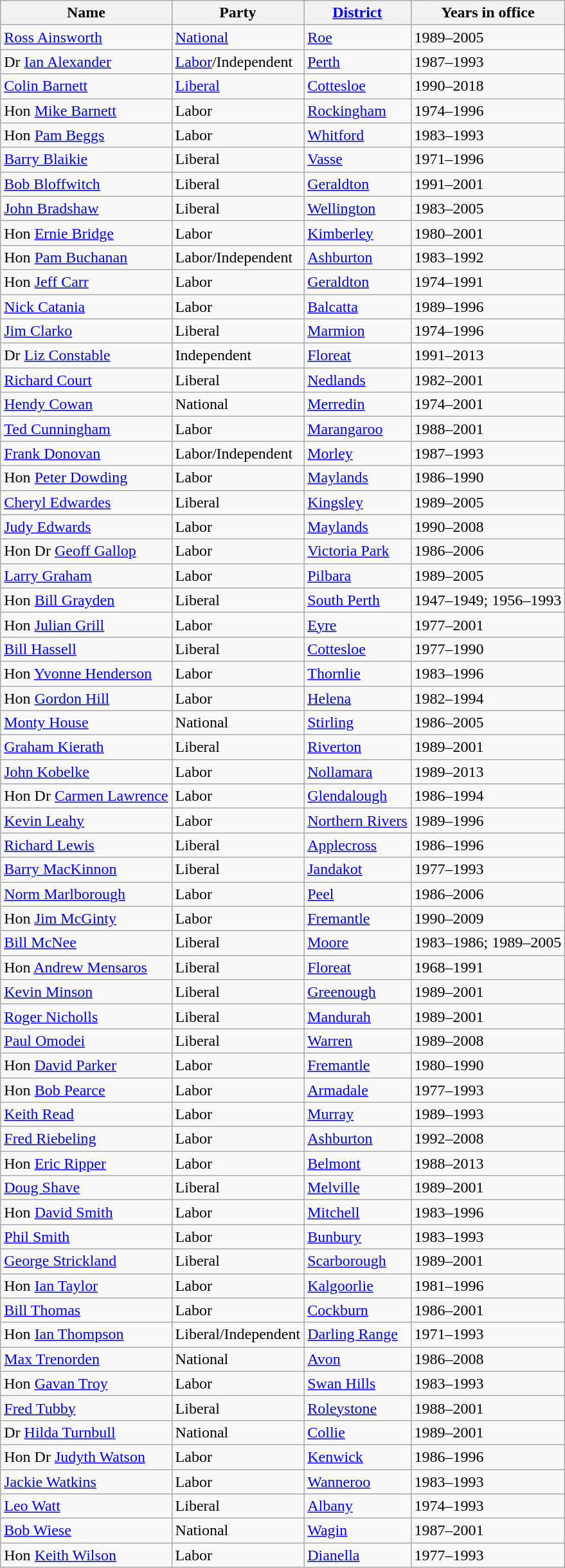<table class="wikitable sortable">
<tr>
<th><strong>Name</strong></th>
<th><strong>Party</strong></th>
<th><strong><a href='#'>District</a></strong></th>
<th><strong>Years in office</strong></th>
</tr>
<tr>
<td><a href='#'>Ross Ainsworth</a></td>
<td><a href='#'>National</a></td>
<td><a href='#'>Roe</a></td>
<td>1989–2005</td>
</tr>
<tr>
<td>Dr <a href='#'>Ian Alexander</a></td>
<td><a href='#'>Labor</a>/Independent</td>
<td><a href='#'>Perth</a></td>
<td>1987–1993</td>
</tr>
<tr>
<td><a href='#'>Colin Barnett</a></td>
<td><a href='#'>Liberal</a></td>
<td><a href='#'>Cottesloe</a></td>
<td>1990–2018</td>
</tr>
<tr>
<td>Hon <a href='#'>Mike Barnett</a></td>
<td>Labor</td>
<td><a href='#'>Rockingham</a></td>
<td>1974–1996</td>
</tr>
<tr>
<td>Hon <a href='#'>Pam Beggs</a></td>
<td>Labor</td>
<td><a href='#'>Whitford</a></td>
<td>1983–1993</td>
</tr>
<tr>
<td><a href='#'>Barry Blaikie</a></td>
<td>Liberal</td>
<td><a href='#'>Vasse</a></td>
<td>1971–1996</td>
</tr>
<tr>
<td><a href='#'>Bob Bloffwitch</a></td>
<td>Liberal</td>
<td><a href='#'>Geraldton</a></td>
<td>1991–2001</td>
</tr>
<tr>
<td><a href='#'>John Bradshaw</a></td>
<td>Liberal</td>
<td><a href='#'>Wellington</a></td>
<td>1983–2005</td>
</tr>
<tr>
<td>Hon <a href='#'>Ernie Bridge</a></td>
<td>Labor</td>
<td><a href='#'>Kimberley</a></td>
<td>1980–2001</td>
</tr>
<tr>
<td>Hon <a href='#'>Pam Buchanan</a></td>
<td>Labor/Independent</td>
<td><a href='#'>Ashburton</a></td>
<td>1983–1992</td>
</tr>
<tr>
<td>Hon <a href='#'>Jeff Carr</a></td>
<td>Labor</td>
<td><a href='#'>Geraldton</a></td>
<td>1974–1991</td>
</tr>
<tr>
<td><a href='#'>Nick Catania</a></td>
<td>Labor</td>
<td><a href='#'>Balcatta</a></td>
<td>1989–1996</td>
</tr>
<tr>
<td><a href='#'>Jim Clarko</a></td>
<td>Liberal</td>
<td><a href='#'>Marmion</a></td>
<td>1974–1996</td>
</tr>
<tr>
<td>Dr <a href='#'>Liz Constable</a></td>
<td>Independent</td>
<td><a href='#'>Floreat</a></td>
<td>1991–2013</td>
</tr>
<tr>
<td><a href='#'>Richard Court</a></td>
<td>Liberal</td>
<td><a href='#'>Nedlands</a></td>
<td>1982–2001</td>
</tr>
<tr>
<td><a href='#'>Hendy Cowan</a></td>
<td>National</td>
<td><a href='#'>Merredin</a></td>
<td>1974–2001</td>
</tr>
<tr>
<td><a href='#'>Ted Cunningham</a></td>
<td>Labor</td>
<td><a href='#'>Marangaroo</a></td>
<td>1988–2001</td>
</tr>
<tr>
<td><a href='#'>Frank Donovan</a></td>
<td>Labor/Independent</td>
<td><a href='#'>Morley</a></td>
<td>1987–1993</td>
</tr>
<tr>
<td>Hon <a href='#'>Peter Dowding</a></td>
<td>Labor</td>
<td><a href='#'>Maylands</a></td>
<td>1986–1990</td>
</tr>
<tr>
<td><a href='#'>Cheryl Edwardes</a></td>
<td>Liberal</td>
<td><a href='#'>Kingsley</a></td>
<td>1989–2005</td>
</tr>
<tr>
<td><a href='#'>Judy Edwards</a></td>
<td>Labor</td>
<td><a href='#'>Maylands</a></td>
<td>1990–2008</td>
</tr>
<tr>
<td>Hon Dr <a href='#'>Geoff Gallop</a></td>
<td>Labor</td>
<td><a href='#'>Victoria Park</a></td>
<td>1986–2006</td>
</tr>
<tr>
<td><a href='#'>Larry Graham</a></td>
<td>Labor</td>
<td><a href='#'>Pilbara</a></td>
<td>1989–2005</td>
</tr>
<tr>
<td>Hon <a href='#'>Bill Grayden</a></td>
<td>Liberal</td>
<td><a href='#'>South Perth</a></td>
<td>1947–1949; 1956–1993</td>
</tr>
<tr>
<td>Hon <a href='#'>Julian Grill</a></td>
<td>Labor</td>
<td><a href='#'>Eyre</a></td>
<td>1977–2001</td>
</tr>
<tr>
<td><a href='#'>Bill Hassell</a></td>
<td>Liberal</td>
<td><a href='#'>Cottesloe</a></td>
<td>1977–1990</td>
</tr>
<tr>
<td>Hon <a href='#'>Yvonne Henderson</a></td>
<td>Labor</td>
<td><a href='#'>Thornlie</a></td>
<td>1983–1996</td>
</tr>
<tr>
<td>Hon <a href='#'>Gordon Hill</a></td>
<td>Labor</td>
<td><a href='#'>Helena</a></td>
<td>1982–1994</td>
</tr>
<tr>
<td><a href='#'>Monty House</a></td>
<td>National</td>
<td><a href='#'>Stirling</a></td>
<td>1986–2005</td>
</tr>
<tr>
<td><a href='#'>Graham Kierath</a></td>
<td>Liberal</td>
<td><a href='#'>Riverton</a></td>
<td>1989–2001</td>
</tr>
<tr>
<td><a href='#'>John Kobelke</a></td>
<td>Labor</td>
<td><a href='#'>Nollamara</a></td>
<td>1989–2013</td>
</tr>
<tr>
<td>Hon Dr <a href='#'>Carmen Lawrence</a></td>
<td>Labor</td>
<td><a href='#'>Glendalough</a></td>
<td>1986–1994</td>
</tr>
<tr>
<td><a href='#'>Kevin Leahy</a></td>
<td>Labor</td>
<td><a href='#'>Northern Rivers</a></td>
<td>1989–1996</td>
</tr>
<tr>
<td><a href='#'>Richard Lewis</a></td>
<td>Liberal</td>
<td><a href='#'>Applecross</a></td>
<td>1986–1996</td>
</tr>
<tr>
<td><a href='#'>Barry MacKinnon</a></td>
<td>Liberal</td>
<td><a href='#'>Jandakot</a></td>
<td>1977–1993</td>
</tr>
<tr>
<td><a href='#'>Norm Marlborough</a></td>
<td>Labor</td>
<td><a href='#'>Peel</a></td>
<td>1986–2006</td>
</tr>
<tr>
<td>Hon <a href='#'>Jim McGinty</a></td>
<td>Labor</td>
<td><a href='#'>Fremantle</a></td>
<td>1990–2009</td>
</tr>
<tr>
<td><a href='#'>Bill McNee</a></td>
<td>Liberal</td>
<td><a href='#'>Moore</a></td>
<td>1983–1986; 1989–2005</td>
</tr>
<tr>
<td>Hon <a href='#'>Andrew Mensaros</a></td>
<td>Liberal</td>
<td><a href='#'>Floreat</a></td>
<td>1968–1991</td>
</tr>
<tr>
<td><a href='#'>Kevin Minson</a></td>
<td>Liberal</td>
<td><a href='#'>Greenough</a></td>
<td>1989–2001</td>
</tr>
<tr>
<td><a href='#'>Roger Nicholls</a></td>
<td>Liberal</td>
<td><a href='#'>Mandurah</a></td>
<td>1989–2001</td>
</tr>
<tr>
<td><a href='#'>Paul Omodei</a></td>
<td>Liberal</td>
<td><a href='#'>Warren</a></td>
<td>1989–2008</td>
</tr>
<tr>
<td>Hon <a href='#'>David Parker</a></td>
<td>Labor</td>
<td><a href='#'>Fremantle</a></td>
<td>1980–1990</td>
</tr>
<tr>
<td>Hon <a href='#'>Bob Pearce</a></td>
<td>Labor</td>
<td><a href='#'>Armadale</a></td>
<td>1977–1993</td>
</tr>
<tr>
<td><a href='#'>Keith Read</a></td>
<td>Labor</td>
<td><a href='#'>Murray</a></td>
<td>1989–1993</td>
</tr>
<tr>
<td><a href='#'>Fred Riebeling</a></td>
<td>Labor</td>
<td><a href='#'>Ashburton</a></td>
<td>1992–2008</td>
</tr>
<tr>
<td>Hon <a href='#'>Eric Ripper</a></td>
<td>Labor</td>
<td><a href='#'>Belmont</a></td>
<td>1988–2013</td>
</tr>
<tr>
<td><a href='#'>Doug Shave</a></td>
<td>Liberal</td>
<td><a href='#'>Melville</a></td>
<td>1989–2001</td>
</tr>
<tr>
<td>Hon <a href='#'>David Smith</a></td>
<td>Labor</td>
<td><a href='#'>Mitchell</a></td>
<td>1983–1996</td>
</tr>
<tr>
<td><a href='#'>Phil Smith</a></td>
<td>Labor</td>
<td><a href='#'>Bunbury</a></td>
<td>1983–1993</td>
</tr>
<tr>
<td><a href='#'>George Strickland</a></td>
<td>Liberal</td>
<td><a href='#'>Scarborough</a></td>
<td>1989–2001</td>
</tr>
<tr>
<td>Hon <a href='#'>Ian Taylor</a></td>
<td>Labor</td>
<td><a href='#'>Kalgoorlie</a></td>
<td>1981–1996</td>
</tr>
<tr>
<td><a href='#'>Bill Thomas</a></td>
<td>Labor</td>
<td><a href='#'>Cockburn</a></td>
<td>1986–2001</td>
</tr>
<tr>
<td>Hon <a href='#'>Ian Thompson</a></td>
<td>Liberal/Independent</td>
<td><a href='#'>Darling Range</a></td>
<td>1971–1993</td>
</tr>
<tr>
<td><a href='#'>Max Trenorden</a></td>
<td>National</td>
<td><a href='#'>Avon</a></td>
<td>1986–2008</td>
</tr>
<tr>
<td>Hon <a href='#'>Gavan Troy</a></td>
<td>Labor</td>
<td><a href='#'>Swan Hills</a></td>
<td>1983–1993</td>
</tr>
<tr>
<td><a href='#'>Fred Tubby</a></td>
<td>Liberal</td>
<td><a href='#'>Roleystone</a></td>
<td>1988–2001</td>
</tr>
<tr>
<td>Dr <a href='#'>Hilda Turnbull</a></td>
<td>National</td>
<td><a href='#'>Collie</a></td>
<td>1989–2001</td>
</tr>
<tr>
<td>Hon Dr <a href='#'>Judyth Watson</a></td>
<td>Labor</td>
<td><a href='#'>Kenwick</a></td>
<td>1986–1996</td>
</tr>
<tr>
<td><a href='#'>Jackie Watkins</a></td>
<td>Labor</td>
<td><a href='#'>Wanneroo</a></td>
<td>1983–1993</td>
</tr>
<tr>
<td><a href='#'>Leo Watt</a></td>
<td>Liberal</td>
<td><a href='#'>Albany</a></td>
<td>1974–1993</td>
</tr>
<tr>
<td><a href='#'>Bob Wiese</a></td>
<td>National</td>
<td><a href='#'>Wagin</a></td>
<td>1987–2001</td>
</tr>
<tr>
<td>Hon <a href='#'>Keith Wilson</a></td>
<td>Labor</td>
<td><a href='#'>Dianella</a></td>
<td>1977–1993</td>
</tr>
</table>
